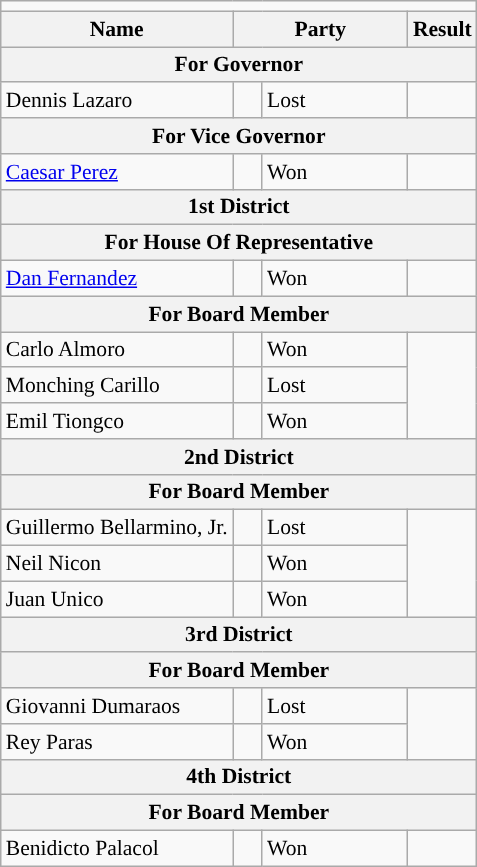<table class="wikitable" style="font-size:90%">
<tr>
<td colspan="5" style="color:inherit;background:"></td>
</tr>
<tr>
<th !width=150px>Name</th>
<th colspan=2 width=110px>Party</th>
<th>Result</th>
</tr>
<tr>
<th colspan="5">For Governor</th>
</tr>
<tr>
<td>Dennis Lazaro</td>
<td></td>
<td>Lost</td>
</tr>
<tr>
<th colspan="5">For Vice Governor</th>
</tr>
<tr>
<td><a href='#'>Caesar Perez</a></td>
<td></td>
<td>Won</td>
</tr>
<tr>
<th colspan="5">1st District</th>
</tr>
<tr>
<th colspan="5">For House Of Representative</th>
</tr>
<tr>
<td><a href='#'>Dan Fernandez</a></td>
<td></td>
<td>Won</td>
</tr>
<tr>
<th colspan="5">For Board Member</th>
</tr>
<tr>
<td>Carlo Almoro</td>
<td></td>
<td>Won</td>
</tr>
<tr>
<td>Monching Carillo</td>
<td></td>
<td>Lost</td>
</tr>
<tr>
<td>Emil Tiongco</td>
<td></td>
<td>Won</td>
</tr>
<tr>
<th colspan="5">2nd District</th>
</tr>
<tr>
<th colspan="5">For Board Member</th>
</tr>
<tr>
<td>Guillermo Bellarmino, Jr.</td>
<td></td>
<td>Lost</td>
</tr>
<tr>
<td>Neil Nicon</td>
<td></td>
<td>Won</td>
</tr>
<tr>
<td>Juan Unico</td>
<td></td>
<td>Won</td>
</tr>
<tr>
<th colspan="5">3rd District</th>
</tr>
<tr>
<th colspan="5">For Board Member</th>
</tr>
<tr>
<td>Giovanni Dumaraos</td>
<td></td>
<td>Lost</td>
</tr>
<tr>
<td>Rey Paras</td>
<td></td>
<td>Won</td>
</tr>
<tr>
<th colspan="5">4th District</th>
</tr>
<tr>
<th colspan="5">For Board Member</th>
</tr>
<tr>
<td>Benidicto Palacol</td>
<td></td>
<td>Won</td>
</tr>
</table>
